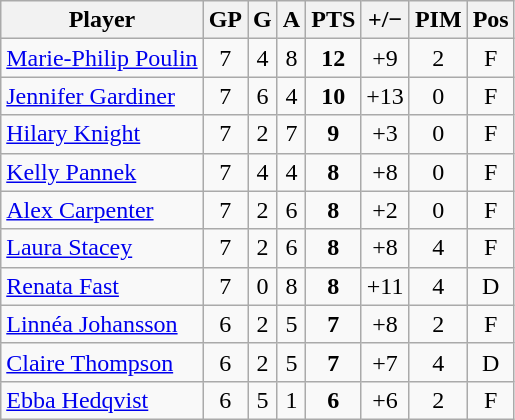<table class="wikitable sortable" style="text-align:center;">
<tr>
<th>Player</th>
<th>GP</th>
<th>G</th>
<th>A</th>
<th>PTS</th>
<th>+/−</th>
<th>PIM</th>
<th>Pos</th>
</tr>
<tr>
<td align=left> <a href='#'>Marie-Philip Poulin</a></td>
<td>7</td>
<td>4</td>
<td>8</td>
<td><strong>12</strong></td>
<td>+9</td>
<td>2</td>
<td>F</td>
</tr>
<tr>
<td align=left> <a href='#'>Jennifer Gardiner</a></td>
<td>7</td>
<td>6</td>
<td>4</td>
<td><strong>10</strong></td>
<td>+13</td>
<td>0</td>
<td>F</td>
</tr>
<tr>
<td align=left> <a href='#'>Hilary Knight</a></td>
<td>7</td>
<td>2</td>
<td>7</td>
<td><strong>9</strong></td>
<td>+3</td>
<td>0</td>
<td>F</td>
</tr>
<tr>
<td align=left> <a href='#'>Kelly Pannek</a></td>
<td>7</td>
<td>4</td>
<td>4</td>
<td><strong>8</strong></td>
<td>+8</td>
<td>0</td>
<td>F</td>
</tr>
<tr>
<td align=left> <a href='#'>Alex Carpenter</a></td>
<td>7</td>
<td>2</td>
<td>6</td>
<td><strong>8</strong></td>
<td>+2</td>
<td>0</td>
<td>F</td>
</tr>
<tr>
<td align=left> <a href='#'>Laura Stacey</a></td>
<td>7</td>
<td>2</td>
<td>6</td>
<td><strong>8</strong></td>
<td>+8</td>
<td>4</td>
<td>F</td>
</tr>
<tr>
<td align=left> <a href='#'>Renata Fast</a></td>
<td>7</td>
<td>0</td>
<td>8</td>
<td><strong>8</strong></td>
<td>+11</td>
<td>4</td>
<td>D</td>
</tr>
<tr>
<td align=left> <a href='#'>Linnéa Johansson</a></td>
<td>6</td>
<td>2</td>
<td>5</td>
<td><strong>7</strong></td>
<td>+8</td>
<td>2</td>
<td>F</td>
</tr>
<tr>
<td align=left> <a href='#'>Claire Thompson</a></td>
<td>6</td>
<td>2</td>
<td>5</td>
<td><strong>7</strong></td>
<td>+7</td>
<td>4</td>
<td>D</td>
</tr>
<tr>
<td align=left> <a href='#'>Ebba Hedqvist</a></td>
<td>6</td>
<td>5</td>
<td>1</td>
<td><strong>6</strong></td>
<td>+6</td>
<td>2</td>
<td>F</td>
</tr>
</table>
